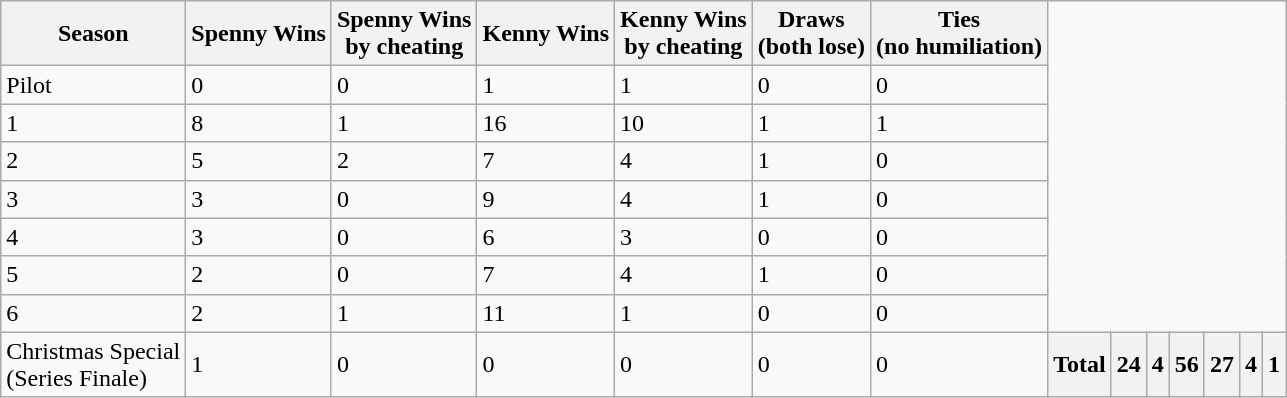<table class="wikitable">
<tr>
<th>Season</th>
<th>Spenny Wins</th>
<th>Spenny Wins<br>by cheating</th>
<th>Kenny Wins</th>
<th>Kenny Wins<br>by cheating</th>
<th>Draws<br>(both lose)</th>
<th>Ties<br>(no humiliation)</th>
</tr>
<tr>
<td>Pilot</td>
<td>0</td>
<td>0</td>
<td>1</td>
<td>1</td>
<td>0</td>
<td>0</td>
</tr>
<tr>
<td>1</td>
<td>8</td>
<td>1</td>
<td>16</td>
<td>10</td>
<td>1</td>
<td>1</td>
</tr>
<tr>
<td>2</td>
<td>5</td>
<td>2</td>
<td>7</td>
<td>4</td>
<td>1</td>
<td>0</td>
</tr>
<tr>
<td>3</td>
<td>3</td>
<td>0</td>
<td>9</td>
<td>4</td>
<td>1</td>
<td>0</td>
</tr>
<tr>
<td>4</td>
<td>3</td>
<td>0</td>
<td>6</td>
<td>3</td>
<td>0</td>
<td>0</td>
</tr>
<tr>
<td>5</td>
<td>2</td>
<td>0</td>
<td>7</td>
<td>4</td>
<td>1</td>
<td>0</td>
</tr>
<tr>
<td>6</td>
<td>2</td>
<td>1</td>
<td>11</td>
<td>1</td>
<td>0</td>
<td>0</td>
</tr>
<tr>
<td>Christmas Special<br>(Series Finale)</td>
<td>1</td>
<td>0</td>
<td>0</td>
<td>0</td>
<td>0</td>
<td>0</td>
<th><strong>Total</strong></th>
<th><strong>24</strong></th>
<th><strong>4</strong></th>
<th><strong>56</strong></th>
<th><strong>27</strong></th>
<th><strong>4</strong></th>
<th><strong>1</strong></th>
</tr>
</table>
